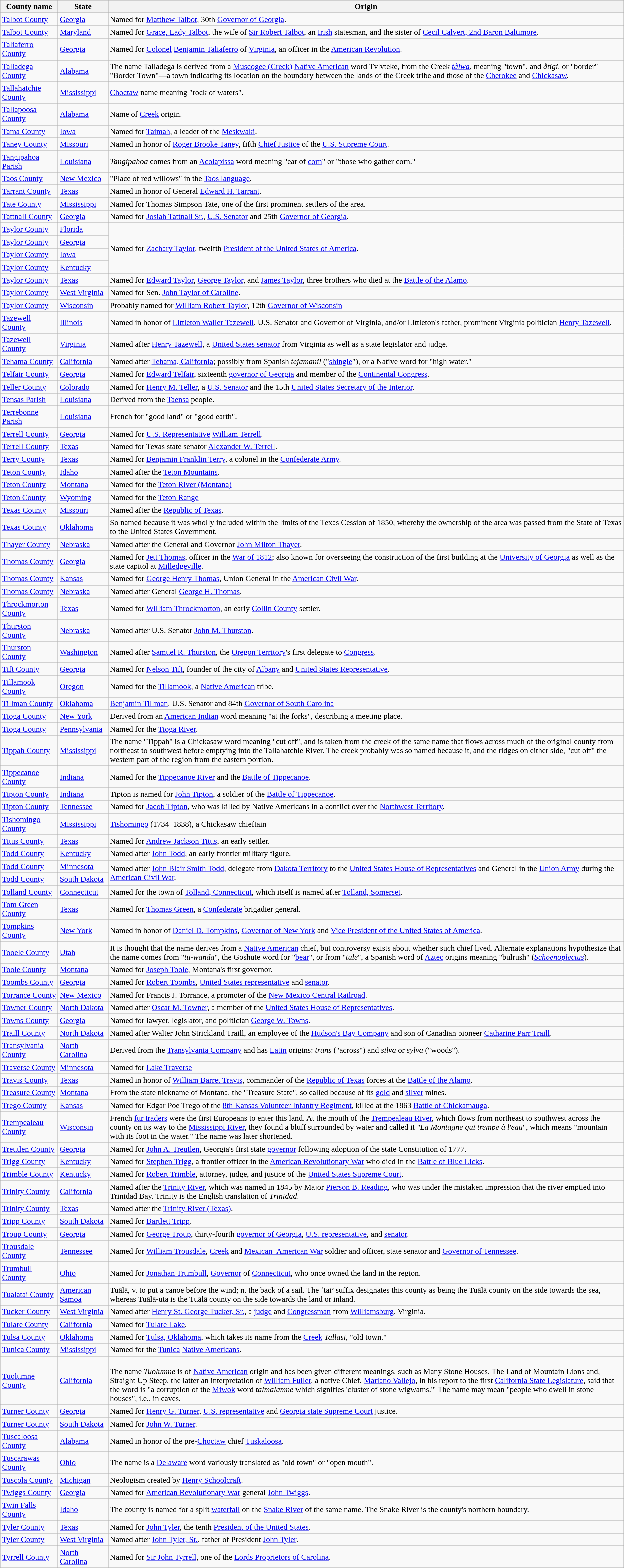<table class="wikitable sortable">
<tr>
<th>County name</th>
<th>State</th>
<th>Origin</th>
</tr>
<tr>
<td><a href='#'>Talbot County</a></td>
<td><a href='#'>Georgia</a></td>
<td>Named for <a href='#'>Matthew Talbot</a>, 30th <a href='#'>Governor of Georgia</a>.</td>
</tr>
<tr>
<td><a href='#'>Talbot County</a></td>
<td><a href='#'>Maryland</a></td>
<td>Named for <a href='#'>Grace, Lady Talbot</a>, the wife of <a href='#'>Sir Robert Talbot</a>, an <a href='#'>Irish</a> statesman, and the sister of <a href='#'>Cecil Calvert, 2nd Baron Baltimore</a>.</td>
</tr>
<tr>
<td><a href='#'>Taliaferro County</a></td>
<td><a href='#'>Georgia</a></td>
<td>Named for <a href='#'>Colonel</a> <a href='#'>Benjamin Taliaferro</a> of <a href='#'>Virginia</a>, an officer in the <a href='#'>American Revolution</a>.</td>
</tr>
<tr>
<td><a href='#'>Talladega County</a></td>
<td><a href='#'>Alabama</a></td>
<td>The name Talladega is derived from a <a href='#'>Muscogee (Creek)</a> <a href='#'>Native American</a> word Tvlvteke, from the  Creek <em><a href='#'>tålwa</a></em>, meaning "town", and <em>åtigi</em>, or "border" -- "Border Town"—a town indicating its location on the boundary between the lands of the Creek tribe and those of the <a href='#'>Cherokee</a> and <a href='#'>Chickasaw</a>.</td>
</tr>
<tr>
<td><a href='#'>Tallahatchie County</a></td>
<td><a href='#'>Mississippi</a></td>
<td><a href='#'>Choctaw</a> name meaning "rock of waters".</td>
</tr>
<tr>
<td><a href='#'>Tallapoosa County</a></td>
<td><a href='#'>Alabama</a></td>
<td>Name of <a href='#'>Creek</a> origin.</td>
</tr>
<tr>
<td><a href='#'>Tama County</a></td>
<td><a href='#'>Iowa</a></td>
<td>Named for <a href='#'>Taimah</a>, a leader of the <a href='#'>Meskwaki</a>.</td>
</tr>
<tr>
<td><a href='#'>Taney County</a></td>
<td><a href='#'>Missouri</a></td>
<td>Named in honor of <a href='#'>Roger Brooke Taney</a>, fifth <a href='#'>Chief Justice</a> of the <a href='#'>U.S. Supreme Court</a>.</td>
</tr>
<tr>
<td><a href='#'>Tangipahoa Parish</a></td>
<td><a href='#'>Louisiana</a></td>
<td><em>Tangipahoa</em> comes from an <a href='#'>Acolapissa</a> word meaning "ear of <a href='#'>corn</a>" or "those who gather corn."</td>
</tr>
<tr>
<td><a href='#'>Taos County</a></td>
<td><a href='#'>New Mexico</a></td>
<td>"Place of red willows" in the <a href='#'>Taos language</a>.</td>
</tr>
<tr>
<td><a href='#'>Tarrant County</a></td>
<td><a href='#'>Texas</a></td>
<td>Named in honor of General <a href='#'>Edward H. Tarrant</a>.</td>
</tr>
<tr>
<td><a href='#'>Tate County</a></td>
<td><a href='#'>Mississippi</a></td>
<td>Named for Thomas Simpson Tate, one of the first prominent settlers of the area.</td>
</tr>
<tr>
<td><a href='#'>Tattnall County</a></td>
<td><a href='#'>Georgia</a></td>
<td>Named for <a href='#'>Josiah Tattnall Sr.</a>, <a href='#'>U.S. Senator</a> and 25th <a href='#'>Governor of Georgia</a>.</td>
</tr>
<tr>
<td><a href='#'>Taylor County</a></td>
<td><a href='#'>Florida</a></td>
<td rowspan=4>Named for <a href='#'>Zachary Taylor</a>, twelfth <a href='#'>President of the United States of America</a>.</td>
</tr>
<tr>
<td><a href='#'>Taylor County</a></td>
<td><a href='#'>Georgia</a></td>
</tr>
<tr>
<td><a href='#'>Taylor County</a></td>
<td><a href='#'>Iowa</a></td>
</tr>
<tr>
<td><a href='#'>Taylor County</a></td>
<td><a href='#'>Kentucky</a></td>
</tr>
<tr>
<td><a href='#'>Taylor County</a></td>
<td><a href='#'>Texas</a></td>
<td>Named for <a href='#'>Edward Taylor</a>, <a href='#'>George Taylor</a>, and <a href='#'>James Taylor</a>, three brothers who died at the <a href='#'>Battle of the Alamo</a>.</td>
</tr>
<tr>
<td><a href='#'>Taylor County</a></td>
<td><a href='#'>West Virginia</a></td>
<td>Named for Sen. <a href='#'>John Taylor of Caroline</a>.</td>
</tr>
<tr>
<td><a href='#'>Taylor County</a></td>
<td><a href='#'>Wisconsin</a></td>
<td>Probably named for <a href='#'>William Robert Taylor</a>, 12th <a href='#'>Governor of Wisconsin</a></td>
</tr>
<tr>
<td><a href='#'>Tazewell County</a></td>
<td><a href='#'>Illinois</a></td>
<td>Named in honor of <a href='#'>Littleton Waller Tazewell</a>, U.S. Senator and Governor of Virginia, and/or Littleton's father, prominent Virginia politician <a href='#'>Henry Tazewell</a>.</td>
</tr>
<tr>
<td><a href='#'>Tazewell County</a></td>
<td><a href='#'>Virginia</a></td>
<td>Named after <a href='#'>Henry Tazewell</a>, a <a href='#'>United States senator</a> from Virginia as well as a state legislator and judge.</td>
</tr>
<tr>
<td><a href='#'>Tehama County</a></td>
<td><a href='#'>California</a></td>
<td>Named after <a href='#'>Tehama, California</a>; possibly from Spanish <em>tejamanil</em> ("<a href='#'>shingle</a>"), or a Native word for "high water."</td>
</tr>
<tr>
<td><a href='#'>Telfair County</a></td>
<td><a href='#'>Georgia</a></td>
<td>Named for <a href='#'>Edward Telfair</a>, sixteenth <a href='#'>governor of Georgia</a> and member of the <a href='#'>Continental Congress</a>.</td>
</tr>
<tr>
<td><a href='#'>Teller County</a></td>
<td><a href='#'>Colorado</a></td>
<td>Named for <a href='#'>Henry M. Teller</a>, a <a href='#'>U.S. Senator</a> and the 15th <a href='#'>United States Secretary of the Interior</a>.</td>
</tr>
<tr>
<td><a href='#'>Tensas Parish</a></td>
<td><a href='#'>Louisiana</a></td>
<td>Derived from the <a href='#'>Taensa</a> people.</td>
</tr>
<tr>
<td><a href='#'>Terrebonne Parish</a></td>
<td><a href='#'>Louisiana</a></td>
<td>French for "good land" or "good earth".</td>
</tr>
<tr>
<td><a href='#'>Terrell County</a></td>
<td><a href='#'>Georgia</a></td>
<td>Named for <a href='#'>U.S. Representative</a> <a href='#'>William Terrell</a>.</td>
</tr>
<tr>
<td><a href='#'>Terrell County</a></td>
<td><a href='#'>Texas</a></td>
<td>Named for Texas state senator <a href='#'>Alexander W. Terrell</a>.</td>
</tr>
<tr>
<td><a href='#'>Terry County</a></td>
<td><a href='#'>Texas</a></td>
<td>Named for <a href='#'>Benjamin Franklin Terry</a>, a colonel in the <a href='#'>Confederate Army</a>.</td>
</tr>
<tr>
<td><a href='#'>Teton County</a></td>
<td><a href='#'>Idaho</a></td>
<td>Named after the <a href='#'>Teton Mountains</a>.</td>
</tr>
<tr>
<td><a href='#'>Teton County</a></td>
<td><a href='#'>Montana</a></td>
<td>Named for the <a href='#'>Teton River (Montana)</a></td>
</tr>
<tr>
<td><a href='#'>Teton County</a></td>
<td><a href='#'>Wyoming</a></td>
<td>Named for the <a href='#'>Teton Range</a></td>
</tr>
<tr>
<td><a href='#'>Texas County</a></td>
<td><a href='#'>Missouri</a></td>
<td>Named after the <a href='#'>Republic of Texas</a>.</td>
</tr>
<tr>
<td><a href='#'>Texas County</a></td>
<td><a href='#'>Oklahoma</a></td>
<td>So named because it was wholly included within the limits of the Texas Cession of 1850, whereby the ownership of the area was passed from the State of Texas to the United States Government.</td>
</tr>
<tr>
<td><a href='#'>Thayer County</a></td>
<td><a href='#'>Nebraska</a></td>
<td>Named after the General and Governor <a href='#'>John Milton Thayer</a>.</td>
</tr>
<tr>
<td><a href='#'>Thomas County</a></td>
<td><a href='#'>Georgia</a></td>
<td>Named for <a href='#'>Jett Thomas</a>, officer in the <a href='#'>War of 1812</a>; also known for overseeing the construction of the first building at the <a href='#'>University of Georgia</a> as well as the state capitol at <a href='#'>Milledgeville</a>.</td>
</tr>
<tr>
<td><a href='#'>Thomas County</a></td>
<td><a href='#'>Kansas</a></td>
<td>Named for <a href='#'>George Henry Thomas</a>, Union General in the <a href='#'>American Civil War</a>.</td>
</tr>
<tr>
<td><a href='#'>Thomas County</a></td>
<td><a href='#'>Nebraska</a></td>
<td>Named after General <a href='#'>George H. Thomas</a>.</td>
</tr>
<tr>
<td><a href='#'>Throckmorton County</a></td>
<td><a href='#'>Texas</a></td>
<td>Named for <a href='#'>William Throckmorton</a>, an early <a href='#'>Collin County</a> settler.</td>
</tr>
<tr>
<td><a href='#'>Thurston County</a></td>
<td><a href='#'>Nebraska</a></td>
<td>Named after U.S. Senator <a href='#'>John M. Thurston</a>.</td>
</tr>
<tr>
<td><a href='#'>Thurston County</a></td>
<td><a href='#'>Washington</a></td>
<td>Named after <a href='#'>Samuel R. Thurston</a>, the <a href='#'>Oregon Territory</a>'s first delegate to <a href='#'>Congress</a>.</td>
</tr>
<tr>
<td><a href='#'>Tift County</a></td>
<td><a href='#'>Georgia</a></td>
<td>Named for <a href='#'>Nelson Tift</a>, founder of the city of <a href='#'>Albany</a> and <a href='#'>United States Representative</a>.</td>
</tr>
<tr>
<td><a href='#'>Tillamook County</a></td>
<td><a href='#'>Oregon</a></td>
<td>Named for the <a href='#'>Tillamook</a>, a <a href='#'>Native American</a> tribe.</td>
</tr>
<tr>
<td><a href='#'>Tillman County</a></td>
<td><a href='#'>Oklahoma</a></td>
<td><a href='#'>Benjamin Tillman</a>, U.S. Senator and 84th <a href='#'>Governor of South Carolina</a></td>
</tr>
<tr>
<td><a href='#'>Tioga County</a></td>
<td><a href='#'>New York</a></td>
<td>Derived from an <a href='#'>American Indian</a> word meaning "at the forks", describing a meeting place.</td>
</tr>
<tr>
<td><a href='#'>Tioga County</a></td>
<td><a href='#'>Pennsylvania</a></td>
<td>Named for the <a href='#'>Tioga River</a>.</td>
</tr>
<tr>
<td><a href='#'>Tippah County</a></td>
<td><a href='#'>Mississippi</a></td>
<td>The name "Tippah" is a Chickasaw word meaning "cut off", and is taken from the creek of the same name that flows across much of the original county from northeast to southwest before emptying into the Tallahatchie River. The creek probably was so named because it, and the ridges on either side, "cut off" the western part of the region from the eastern portion.</td>
</tr>
<tr>
<td><a href='#'>Tippecanoe County</a></td>
<td><a href='#'>Indiana</a></td>
<td>Named for the <a href='#'>Tippecanoe River</a> and the <a href='#'>Battle of Tippecanoe</a>.</td>
</tr>
<tr>
<td><a href='#'>Tipton County</a></td>
<td><a href='#'>Indiana</a></td>
<td>Tipton is named for <a href='#'>John Tipton</a>, a soldier of the <a href='#'>Battle of Tippecanoe</a>.</td>
</tr>
<tr>
<td><a href='#'>Tipton County</a></td>
<td><a href='#'>Tennessee</a></td>
<td>Named for <a href='#'>Jacob Tipton</a>, who was killed by Native Americans in a conflict over the <a href='#'>Northwest Territory</a>.</td>
</tr>
<tr>
<td><a href='#'>Tishomingo County</a></td>
<td><a href='#'>Mississippi</a></td>
<td><a href='#'>Tishomingo</a> (1734–1838), a Chickasaw chieftain</td>
</tr>
<tr>
<td><a href='#'>Titus County</a></td>
<td><a href='#'>Texas</a></td>
<td>Named for <a href='#'>Andrew Jackson Titus</a>, an early settler.</td>
</tr>
<tr>
<td><a href='#'>Todd County</a></td>
<td><a href='#'>Kentucky</a></td>
<td>Named after <a href='#'>John Todd</a>, an early frontier military figure.</td>
</tr>
<tr>
<td><a href='#'>Todd County</a></td>
<td><a href='#'>Minnesota</a></td>
<td rowspan=2>Named after <a href='#'>John Blair Smith Todd</a>, delegate from <a href='#'>Dakota Territory</a> to the <a href='#'>United States House of Representatives</a> and General in the <a href='#'>Union Army</a> during the <a href='#'>American Civil War</a>.</td>
</tr>
<tr>
<td><a href='#'>Todd County</a></td>
<td><a href='#'>South Dakota</a></td>
</tr>
<tr>
<td><a href='#'>Tolland County</a></td>
<td><a href='#'>Connecticut</a></td>
<td>Named for the town of <a href='#'>Tolland, Connecticut</a>, which itself is named after <a href='#'>Tolland, Somerset</a>.</td>
</tr>
<tr>
<td><a href='#'>Tom Green County</a></td>
<td><a href='#'>Texas</a></td>
<td>Named for <a href='#'>Thomas Green</a>, a <a href='#'>Confederate</a> brigadier general.</td>
</tr>
<tr>
<td><a href='#'>Tompkins County</a></td>
<td><a href='#'>New York</a></td>
<td>Named in honor of <a href='#'>Daniel D. Tompkins</a>, <a href='#'>Governor of New York</a> and <a href='#'>Vice President of the United States of America</a>.</td>
</tr>
<tr>
<td><a href='#'>Tooele County</a></td>
<td><a href='#'>Utah</a></td>
<td>It is thought that the name derives from a <a href='#'>Native American</a> chief, but controversy exists about whether such chief lived. Alternate explanations hypothesize that the name comes from "<em>tu-wanda</em>", the Goshute word for "<a href='#'>bear</a>", or from "<em>tule</em>", a Spanish word of <a href='#'>Aztec</a> origins meaning "bulrush" (<em><a href='#'>Schoenoplectus</a></em>).</td>
</tr>
<tr>
<td><a href='#'>Toole County</a></td>
<td><a href='#'>Montana</a></td>
<td>Named for <a href='#'>Joseph Toole</a>, Montana's first governor.</td>
</tr>
<tr>
<td><a href='#'>Toombs County</a></td>
<td><a href='#'>Georgia</a></td>
<td>Named for <a href='#'>Robert Toombs</a>, <a href='#'>United States representative</a> and <a href='#'>senator</a>.</td>
</tr>
<tr>
<td><a href='#'>Torrance County</a></td>
<td><a href='#'>New Mexico</a></td>
<td>Named for Francis J. Torrance, a promoter of the <a href='#'>New Mexico Central Railroad</a>.</td>
</tr>
<tr>
<td><a href='#'>Towner County</a></td>
<td><a href='#'>North Dakota</a></td>
<td>Named after <a href='#'>Oscar M. Towner</a>, a member of the <a href='#'>United States House of Representatives</a>.</td>
</tr>
<tr>
<td><a href='#'>Towns County</a></td>
<td><a href='#'>Georgia</a></td>
<td>Named for lawyer, legislator, and politician <a href='#'>George W. Towns</a>.</td>
</tr>
<tr>
<td><a href='#'>Traill County</a></td>
<td><a href='#'>North Dakota</a></td>
<td>Named after Walter John Strickland Traill, an employee of the <a href='#'>Hudson's Bay Company</a> and son of Canadian pioneer <a href='#'>Catharine Parr Traill</a>.</td>
</tr>
<tr>
<td><a href='#'>Transylvania County</a></td>
<td><a href='#'>North Carolina</a></td>
<td>Derived from the <a href='#'>Transylvania Company</a> and has <a href='#'>Latin</a> origins: <em>trans</em> ("across") and <em>silva</em> or <em>sylva</em> ("woods").</td>
</tr>
<tr>
<td><a href='#'>Traverse County</a></td>
<td><a href='#'>Minnesota</a></td>
<td>Named for <a href='#'>Lake Traverse</a></td>
</tr>
<tr>
<td><a href='#'>Travis County</a></td>
<td><a href='#'>Texas</a></td>
<td>Named in honor of <a href='#'>William Barret Travis</a>, commander of the <a href='#'>Republic of Texas</a> forces at the <a href='#'>Battle of the Alamo</a>.</td>
</tr>
<tr>
<td><a href='#'>Treasure County</a></td>
<td><a href='#'>Montana</a></td>
<td>From the state nickname of Montana, the "Treasure State", so called because of its <a href='#'>gold</a> and <a href='#'>silver</a> mines.</td>
</tr>
<tr>
<td><a href='#'>Trego County</a></td>
<td><a href='#'>Kansas</a></td>
<td>Named for Edgar Poe Trego of the <a href='#'>8th Kansas Volunteer Infantry Regiment</a>, killed at the 1863 <a href='#'>Battle of Chickamauga</a>.</td>
</tr>
<tr>
<td><a href='#'>Trempealeau County</a></td>
<td><a href='#'>Wisconsin</a></td>
<td>French <a href='#'>fur traders</a> were the first Europeans to enter this land. At the mouth of the <a href='#'>Trempealeau River</a>, which flows from northeast to southwest across the county on its way to the <a href='#'>Mississippi River</a>, they found a bluff surrounded by water and called it <em>"La Montagne qui trempe à l'eau</em>", which means "mountain with its foot in the water." The name was later shortened.</td>
</tr>
<tr>
<td><a href='#'>Treutlen County</a></td>
<td><a href='#'>Georgia</a></td>
<td>Named for <a href='#'>John A. Treutlen</a>, Georgia's first state <a href='#'>governor</a> following adoption of the state Constitution of 1777.</td>
</tr>
<tr>
<td><a href='#'>Trigg County</a></td>
<td><a href='#'>Kentucky</a></td>
<td>Named for <a href='#'>Stephen Trigg</a>, a frontier officer in the <a href='#'>American Revolutionary War</a> who died in the <a href='#'>Battle of Blue Licks</a>.</td>
</tr>
<tr>
<td><a href='#'>Trimble County</a></td>
<td><a href='#'>Kentucky</a></td>
<td>Named for <a href='#'>Robert Trimble</a>, attorney, judge, and justice of the <a href='#'>United States Supreme Court</a>.</td>
</tr>
<tr>
<td><a href='#'>Trinity County</a></td>
<td><a href='#'>California</a></td>
<td>Named after the <a href='#'>Trinity River</a>, which was named in 1845 by Major <a href='#'>Pierson B. Reading</a>, who was under the mistaken impression that the river emptied into Trinidad Bay. Trinity is the English translation of <em>Trinidad</em>.</td>
</tr>
<tr>
<td><a href='#'>Trinity County</a></td>
<td><a href='#'>Texas</a></td>
<td>Named after the <a href='#'>Trinity River (Texas)</a>.</td>
</tr>
<tr>
<td><a href='#'>Tripp County</a></td>
<td><a href='#'>South Dakota</a></td>
<td>Named for <a href='#'>Bartlett Tripp</a>.</td>
</tr>
<tr>
<td><a href='#'>Troup County</a></td>
<td><a href='#'>Georgia</a></td>
<td>Named for <a href='#'>George Troup</a>, thirty-fourth <a href='#'>governor of Georgia</a>, <a href='#'>U.S. representative</a>, and <a href='#'>senator</a>.</td>
</tr>
<tr>
<td><a href='#'>Trousdale County</a></td>
<td><a href='#'>Tennessee</a></td>
<td>Named for <a href='#'>William Trousdale</a>, <a href='#'>Creek</a> and <a href='#'>Mexican–American War</a> soldier and officer, state senator and <a href='#'>Governor of Tennessee</a>.</td>
</tr>
<tr>
<td><a href='#'>Trumbull County</a></td>
<td><a href='#'>Ohio</a></td>
<td>Named for <a href='#'>Jonathan Trumbull</a>, <a href='#'>Governor</a> of <a href='#'>Connecticut</a>, who once owned the land in the region.</td>
</tr>
<tr>
<td><a href='#'>Tualatai County</a></td>
<td><a href='#'>American Samoa</a></td>
<td>Tuālā, v. to put a canoe before the wind; n. the back of a sail. The ‘tai’ suffix designates this county as being the Tuālā county on the side towards the sea, whereas Tuālā-uta is  the Tuālā county on the side towards the land or inland.</td>
</tr>
<tr>
<td><a href='#'>Tucker County</a></td>
<td><a href='#'>West Virginia</a></td>
<td>Named after <a href='#'>Henry St. George Tucker, Sr.</a>, a <a href='#'>judge</a> and <a href='#'>Congressman</a> from <a href='#'>Williamsburg</a>, Virginia.</td>
</tr>
<tr>
<td><a href='#'>Tulare County</a></td>
<td><a href='#'>California</a></td>
<td>Named for <a href='#'>Tulare Lake</a>.</td>
</tr>
<tr>
<td><a href='#'>Tulsa County</a></td>
<td><a href='#'>Oklahoma</a></td>
<td>Named for <a href='#'>Tulsa, Oklahoma</a>, which takes its name from the <a href='#'>Creek</a> <em>Tallasi</em>, "old town."</td>
</tr>
<tr>
<td><a href='#'>Tunica County</a></td>
<td><a href='#'>Mississippi</a></td>
<td>Named for the <a href='#'>Tunica</a> <a href='#'>Native Americans</a>.</td>
</tr>
<tr>
<td><a href='#'>Tuolumne County</a></td>
<td><a href='#'>California</a></td>
<td><br>The name <em>Tuolumne</em> is of <a href='#'>Native American</a> origin and has been given different meanings, such as Many Stone Houses, The Land of Mountain Lions and, Straight Up Steep, the latter an interpretation of <a href='#'>William Fuller</a>, a native Chief. <a href='#'>Mariano Vallejo</a>, in his report to the first <a href='#'>California State Legislature</a>, said that the word is "a corruption of the <a href='#'>Miwok</a> word <em>talmalamne</em> which signifies 'cluster of stone wigwams.'" The name may mean "people who dwell in stone houses", i.e., in caves.</td>
</tr>
<tr>
<td><a href='#'>Turner County</a></td>
<td><a href='#'>Georgia</a></td>
<td>Named for <a href='#'>Henry G. Turner</a>, <a href='#'>U.S. representative</a> and <a href='#'>Georgia state Supreme Court</a> justice.</td>
</tr>
<tr>
<td><a href='#'>Turner County</a></td>
<td><a href='#'>South Dakota</a></td>
<td>Named for <a href='#'>John W. Turner</a>.</td>
</tr>
<tr>
<td><a href='#'>Tuscaloosa County</a></td>
<td><a href='#'>Alabama</a></td>
<td>Named in honor of the pre-<a href='#'>Choctaw</a> chief <a href='#'>Tuskaloosa</a>.</td>
</tr>
<tr>
<td><a href='#'>Tuscarawas County</a></td>
<td><a href='#'>Ohio</a></td>
<td>The name is a <a href='#'>Delaware</a> word variously translated as "old town" or "open mouth".</td>
</tr>
<tr>
<td><a href='#'>Tuscola County</a></td>
<td><a href='#'>Michigan</a></td>
<td>Neologism created by <a href='#'>Henry Schoolcraft</a>.</td>
</tr>
<tr>
<td><a href='#'>Twiggs County</a></td>
<td><a href='#'>Georgia</a></td>
<td>Named for <a href='#'>American Revolutionary War</a> general <a href='#'>John Twiggs</a>.</td>
</tr>
<tr>
<td><a href='#'>Twin Falls County</a></td>
<td><a href='#'>Idaho</a></td>
<td>The county is named for a split <a href='#'>waterfall</a> on the <a href='#'>Snake River</a> of the same name. The Snake River is the county's northern boundary.</td>
</tr>
<tr>
<td><a href='#'>Tyler County</a></td>
<td><a href='#'>Texas</a></td>
<td>Named for <a href='#'>John Tyler</a>, the tenth <a href='#'>President of the United States</a>.</td>
</tr>
<tr>
<td><a href='#'>Tyler County</a></td>
<td><a href='#'>West Virginia</a></td>
<td>Named after <a href='#'>John Tyler, Sr.</a>, father of President <a href='#'>John Tyler</a>.</td>
</tr>
<tr>
<td><a href='#'>Tyrrell County</a></td>
<td><a href='#'>North Carolina</a></td>
<td>Named for <a href='#'>Sir John Tyrrell</a>, one of the <a href='#'>Lords Proprietors of Carolina</a>.</td>
</tr>
</table>
